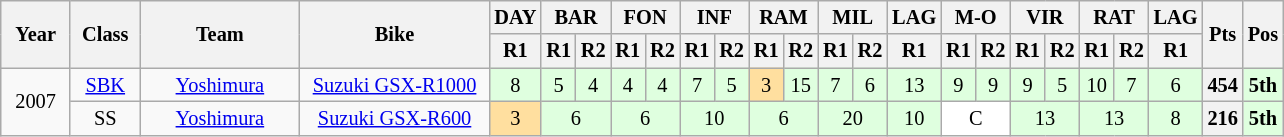<table class="wikitable" style="font-size: 85%; text-align: center">
<tr valign="top">
<th valign="middle" rowspan=2 style="width: 40px;">Year</th>
<th valign="middle" rowspan=2 style="width: 40px;">Class</th>
<th valign="middle" rowspan=2 style="width: 100px;">Team</th>
<th valign="middle" rowspan=2 style="width: 120px;">Bike</th>
<th>DAY<br></th>
<th colspan=2>BAR<br></th>
<th colspan=2>FON<br></th>
<th colspan=2>INF<br></th>
<th colspan=2>RAM<br></th>
<th colspan=2>MIL<br></th>
<th>LAG<br></th>
<th colspan=2>M-O<br></th>
<th colspan=2>VIR<br></th>
<th colspan=2>RAT<br></th>
<th>LAG<br></th>
<th valign="middle" rowspan=2>Pts</th>
<th valign="middle" rowspan=2>Pos</th>
</tr>
<tr>
<th>R1</th>
<th>R1</th>
<th>R2</th>
<th>R1</th>
<th>R2</th>
<th>R1</th>
<th>R2</th>
<th>R1</th>
<th>R2</th>
<th>R1</th>
<th>R2</th>
<th>R1</th>
<th>R1</th>
<th>R2</th>
<th>R1</th>
<th>R2</th>
<th>R1</th>
<th>R2</th>
<th>R1</th>
</tr>
<tr>
<td rowspan=2>2007</td>
<td><a href='#'>SBK</a></td>
<td><a href='#'>Yoshimura</a></td>
<td><a href='#'>Suzuki GSX-R1000</a></td>
<td style="background:#dfffdf;">8</td>
<td style="background:#dfffdf;">5</td>
<td style="background:#dfffdf;">4</td>
<td style="background:#dfffdf;">4</td>
<td style="background:#dfffdf;">4</td>
<td style="background:#dfffdf;">7</td>
<td style="background:#dfffdf;">5</td>
<td style="background:#ffdf9f;">3</td>
<td style="background:#dfffdf;">15</td>
<td style="background:#dfffdf;">7</td>
<td style="background:#dfffdf;">6</td>
<td style="background:#dfffdf;">13</td>
<td style="background:#dfffdf;">9</td>
<td style="background:#dfffdf;">9</td>
<td style="background:#dfffdf;">9</td>
<td style="background:#dfffdf;">5</td>
<td style="background:#dfffdf;">10</td>
<td style="background:#dfffdf;">7</td>
<td style="background:#dfffdf;">6</td>
<th>454</th>
<td style="background:#dfffdf;"><strong>5th</strong></td>
</tr>
<tr>
<td>SS</td>
<td><a href='#'>Yoshimura</a></td>
<td><a href='#'>Suzuki GSX-R600</a></td>
<td style="background:#ffdf9f;">3</td>
<td style="background:#dfffdf;" colspan=2>6</td>
<td style="background:#dfffdf;" colspan=2>6</td>
<td style="background:#dfffdf;" colspan=2>10</td>
<td style="background:#dfffdf;" colspan=2>6</td>
<td style="background:#dfffdf;" colspan=2>20</td>
<td style="background:#dfffdf;">10</td>
<td style="background:#ffffff;" colspan=2>C</td>
<td style="background:#dfffdf;" colspan=2>13</td>
<td style="background:#dfffdf;" colspan=2>13</td>
<td style="background:#dfffdf;">8</td>
<th>216</th>
<td style="background:#dfffdf;"><strong>5th</strong></td>
</tr>
</table>
